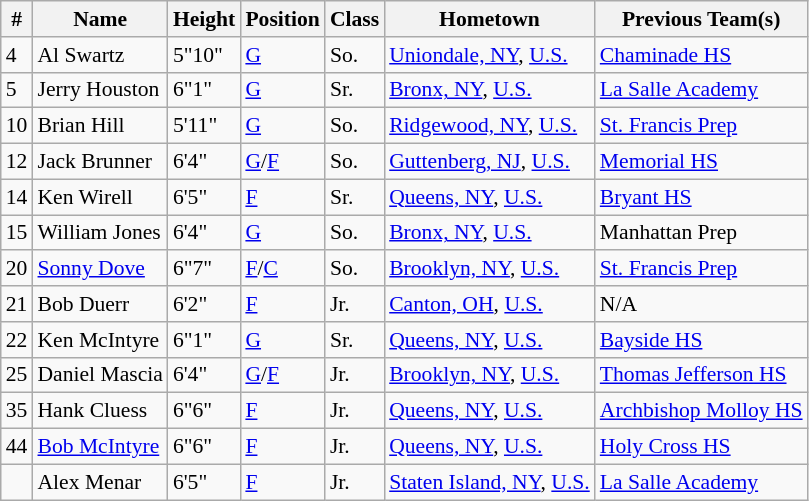<table class="wikitable" style="font-size: 90%">
<tr>
<th>#</th>
<th>Name</th>
<th>Height</th>
<th>Position</th>
<th>Class</th>
<th>Hometown</th>
<th>Previous Team(s)</th>
</tr>
<tr>
<td>4</td>
<td>Al Swartz</td>
<td>5"10"</td>
<td><a href='#'>G</a></td>
<td>So.</td>
<td><a href='#'>Uniondale, NY</a>, <a href='#'>U.S.</a></td>
<td><a href='#'>Chaminade HS</a></td>
</tr>
<tr>
<td>5</td>
<td>Jerry Houston</td>
<td>6"1"</td>
<td><a href='#'>G</a></td>
<td>Sr.</td>
<td><a href='#'>Bronx, NY</a>, <a href='#'>U.S.</a></td>
<td><a href='#'>La Salle Academy</a></td>
</tr>
<tr>
<td>10</td>
<td>Brian Hill</td>
<td>5'11"</td>
<td><a href='#'>G</a></td>
<td>So.</td>
<td><a href='#'>Ridgewood, NY</a>, <a href='#'>U.S.</a></td>
<td><a href='#'>St. Francis Prep</a></td>
</tr>
<tr>
<td>12</td>
<td>Jack Brunner</td>
<td>6'4"</td>
<td><a href='#'>G</a>/<a href='#'>F</a></td>
<td>So.</td>
<td><a href='#'>Guttenberg, NJ</a>, <a href='#'>U.S.</a></td>
<td><a href='#'>Memorial HS</a></td>
</tr>
<tr>
<td>14</td>
<td>Ken Wirell</td>
<td>6'5"</td>
<td><a href='#'>F</a></td>
<td>Sr.</td>
<td><a href='#'>Queens, NY</a>, <a href='#'>U.S.</a></td>
<td><a href='#'>Bryant HS</a></td>
</tr>
<tr>
<td>15</td>
<td>William Jones</td>
<td>6'4"</td>
<td><a href='#'>G</a></td>
<td>So.</td>
<td><a href='#'>Bronx, NY</a>, <a href='#'>U.S.</a></td>
<td>Manhattan Prep</td>
</tr>
<tr>
<td>20</td>
<td><a href='#'>Sonny Dove</a></td>
<td>6"7"</td>
<td><a href='#'>F</a>/<a href='#'>C</a></td>
<td>So.</td>
<td><a href='#'>Brooklyn, NY</a>, <a href='#'>U.S.</a></td>
<td><a href='#'>St. Francis Prep</a></td>
</tr>
<tr>
<td>21</td>
<td>Bob Duerr</td>
<td>6'2"</td>
<td><a href='#'>F</a></td>
<td>Jr.</td>
<td><a href='#'>Canton, OH</a>, <a href='#'>U.S.</a></td>
<td>N/A</td>
</tr>
<tr>
<td>22</td>
<td>Ken McIntyre</td>
<td>6"1"</td>
<td><a href='#'>G</a></td>
<td>Sr.</td>
<td><a href='#'>Queens, NY</a>, <a href='#'>U.S.</a></td>
<td><a href='#'>Bayside HS</a></td>
</tr>
<tr>
<td>25</td>
<td>Daniel Mascia</td>
<td>6'4"</td>
<td><a href='#'>G</a>/<a href='#'>F</a></td>
<td>Jr.</td>
<td><a href='#'>Brooklyn, NY</a>, <a href='#'>U.S.</a></td>
<td><a href='#'>Thomas Jefferson HS</a></td>
</tr>
<tr>
<td>35</td>
<td>Hank Cluess</td>
<td>6"6"</td>
<td><a href='#'>F</a></td>
<td>Jr.</td>
<td><a href='#'>Queens, NY</a>, <a href='#'>U.S.</a></td>
<td><a href='#'>Archbishop Molloy HS</a></td>
</tr>
<tr>
<td>44</td>
<td><a href='#'>Bob McIntyre</a></td>
<td>6"6"</td>
<td><a href='#'>F</a></td>
<td>Jr.</td>
<td><a href='#'>Queens, NY</a>, <a href='#'>U.S.</a></td>
<td><a href='#'>Holy Cross HS</a></td>
</tr>
<tr>
<td></td>
<td>Alex Menar</td>
<td>6'5"</td>
<td><a href='#'>F</a></td>
<td>Jr.</td>
<td><a href='#'>Staten Island, NY</a>, <a href='#'>U.S.</a></td>
<td><a href='#'>La Salle Academy</a></td>
</tr>
</table>
